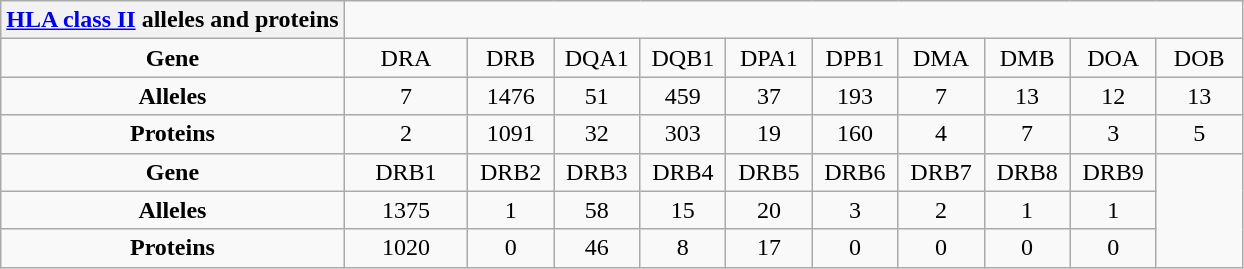<table class="wikitable collapsible collapsed">
<tr>
<th><a href='#'>HLA class II</a> alleles and proteins</th>
</tr>
<tr align="center">
<td><strong>Gene</strong></td>
<td style="width: 75px;">DRA</td>
<td style="width: 50px;">DRB</td>
<td style="width: 50px;">DQA1</td>
<td style="width: 50px;">DQB1</td>
<td style="width: 50px;">DPA1</td>
<td style="width: 50px;">DPB1</td>
<td style="width: 50px;">DMA</td>
<td style="width: 50px;">DMB</td>
<td style="width: 50px;">DOA</td>
<td style="width: 50px;">DOB</td>
</tr>
<tr align="center">
<td><strong>Alleles</strong></td>
<td>7</td>
<td>1476</td>
<td>51</td>
<td>459</td>
<td>37</td>
<td>193</td>
<td>7</td>
<td>13</td>
<td>12</td>
<td>13</td>
</tr>
<tr align="center">
<td><strong>Proteins</strong></td>
<td>2</td>
<td>1091</td>
<td>32</td>
<td>303</td>
<td>19</td>
<td>160</td>
<td>4</td>
<td>7</td>
<td>3</td>
<td>5</td>
</tr>
<tr align="center">
<td><strong>Gene</strong></td>
<td>DRB1</td>
<td>DRB2</td>
<td>DRB3</td>
<td>DRB4</td>
<td>DRB5</td>
<td>DRB6</td>
<td>DRB7</td>
<td>DRB8</td>
<td>DRB9</td>
</tr>
<tr align="center">
<td><strong>Alleles</strong></td>
<td>1375</td>
<td>1</td>
<td>58</td>
<td>15</td>
<td>20</td>
<td>3</td>
<td>2</td>
<td>1</td>
<td>1</td>
</tr>
<tr align="center">
<td><strong>Proteins</strong></td>
<td>1020</td>
<td>0</td>
<td>46</td>
<td>8</td>
<td>17</td>
<td>0</td>
<td>0</td>
<td>0</td>
<td>0</td>
</tr>
</table>
